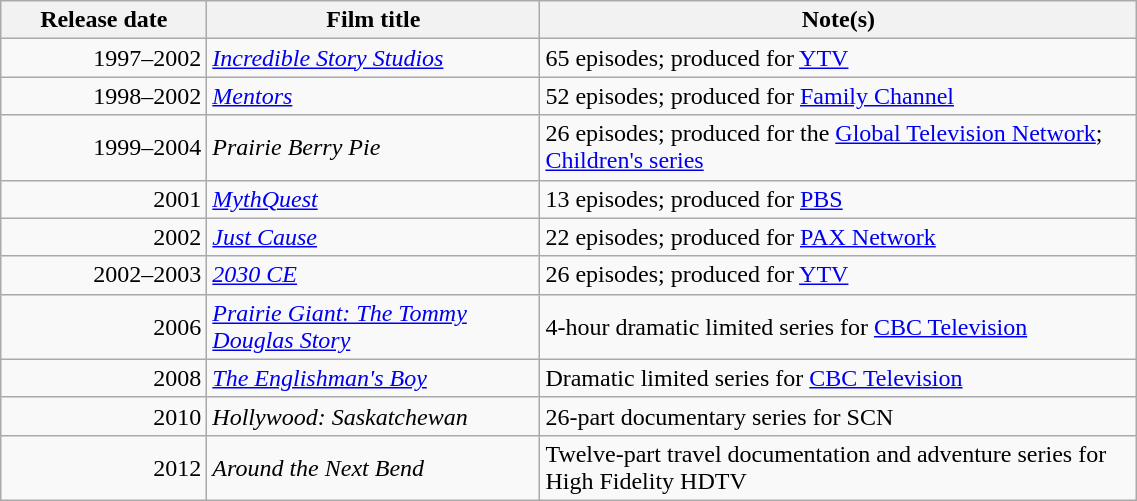<table class="wikitable" style="width:60%;">
<tr>
<th scope="col" style="width:130px;">Release date</th>
<th>Film title</th>
<th>Note(s)</th>
</tr>
<tr>
<td align="right">1997–2002</td>
<td><em><a href='#'>Incredible Story Studios</a></em></td>
<td>65 episodes; produced for <a href='#'>YTV</a></td>
</tr>
<tr>
<td align="right">1998–2002</td>
<td><a href='#'><em>Mentors</em></a></td>
<td>52 episodes; produced for <a href='#'>Family Channel</a></td>
</tr>
<tr>
<td align="right">1999–2004</td>
<td><em>Prairie Berry Pie</em></td>
<td>26 episodes; produced for the <a href='#'>Global Television Network</a>; <a href='#'>Children's series</a></td>
</tr>
<tr>
<td align="right">2001</td>
<td><em><a href='#'>MythQuest</a></em></td>
<td>13 episodes; produced for <a href='#'>PBS</a></td>
</tr>
<tr>
<td align="right">2002</td>
<td><a href='#'><em>Just Cause</em></a></td>
<td>22 episodes; produced for <a href='#'>PAX Network</a></td>
</tr>
<tr>
<td align="right">2002–2003</td>
<td><em><a href='#'>2030 CE</a></em></td>
<td>26 episodes; produced for <a href='#'>YTV</a></td>
</tr>
<tr>
<td align="right">2006</td>
<td><em><a href='#'>Prairie Giant: The Tommy Douglas Story</a></em></td>
<td>4-hour dramatic limited series for <a href='#'>CBC Television</a></td>
</tr>
<tr>
<td align="right">2008</td>
<td><a href='#'><em>The Englishman's Boy</em></a></td>
<td>Dramatic limited series for <a href='#'>CBC Television</a></td>
</tr>
<tr>
<td align="right">2010</td>
<td><em>Hollywood: Saskatchewan</em></td>
<td>26-part documentary series for SCN</td>
</tr>
<tr>
<td align="right">2012</td>
<td><em>Around the Next Bend</em></td>
<td>Twelve-part travel documentation and adventure series for High Fidelity HDTV</td>
</tr>
</table>
